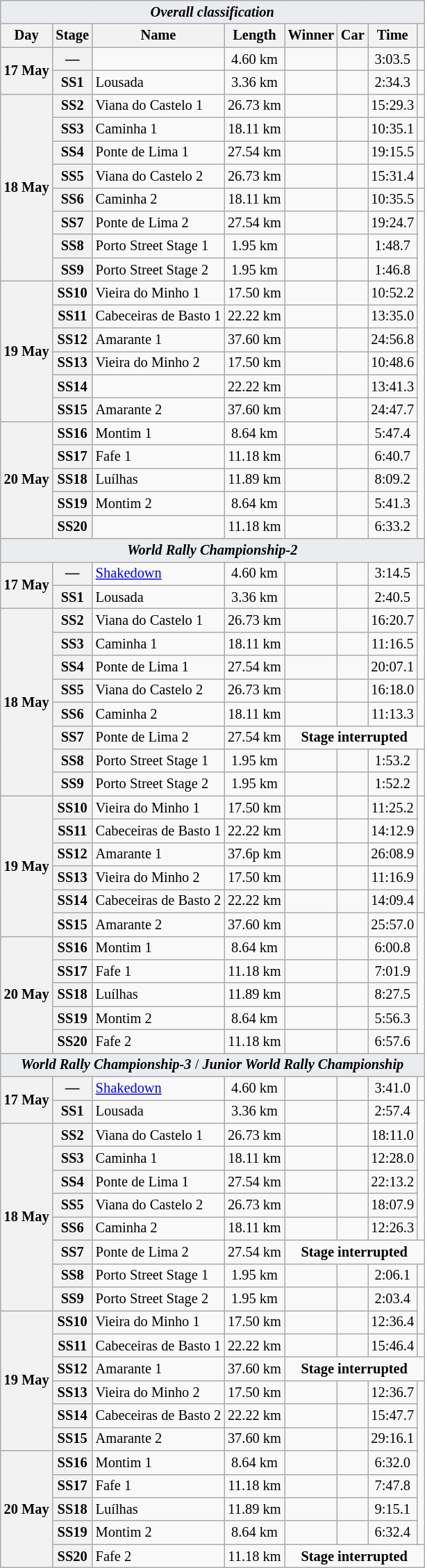<table class="wikitable" style="font-size: 85%;">
<tr>
<td style="background-color:#EAECF0; text-align:center" colspan="8"><strong><em>Overall classification</em></strong></td>
</tr>
<tr>
<th>Day</th>
<th>Stage</th>
<th>Name</th>
<th>Length</th>
<th>Winner</th>
<th>Car</th>
<th>Time</th>
<th></th>
</tr>
<tr>
<th rowspan="2">17 May</th>
<th>—</th>
<td></td>
<td align="center">4.60 km</td>
<td></td>
<td></td>
<td align="center">3:03.5</td>
<td></td>
</tr>
<tr>
<th>SS1</th>
<td>Lousada</td>
<td align="center">3.36 km</td>
<td></td>
<td></td>
<td align="center">2:34.3</td>
<td></td>
</tr>
<tr>
<th rowspan="8">18 May</th>
<th>SS2</th>
<td>Viana do Castelo 1</td>
<td align="center">26.73 km</td>
<td></td>
<td></td>
<td align="center">15:29.3</td>
<td></td>
</tr>
<tr>
<th>SS3</th>
<td>Caminha 1</td>
<td align="center">18.11 km</td>
<td></td>
<td></td>
<td align="center">10:35.1</td>
<td></td>
</tr>
<tr>
<th>SS4</th>
<td>Ponte de Lima 1</td>
<td align="center">27.54 km</td>
<td></td>
<td></td>
<td align="center">19:15.5</td>
<td></td>
</tr>
<tr>
<th>SS5</th>
<td>Viana do Castelo 2</td>
<td align="center">26.73 km</td>
<td></td>
<td></td>
<td align="center">15:31.4</td>
<td></td>
</tr>
<tr>
<th>SS6</th>
<td>Caminha 2</td>
<td align="center">18.11 km</td>
<td> <br> </td>
<td> <br> </td>
<td align="center">10:35.5</td>
<td></td>
</tr>
<tr>
<th>SS7</th>
<td>Ponte de Lima 2</td>
<td align="center">27.54 km</td>
<td></td>
<td></td>
<td align="center">19:24.7</td>
<td rowspan="14"></td>
</tr>
<tr>
<th>SS8</th>
<td>Porto Street Stage 1</td>
<td align="center">1.95 km</td>
<td></td>
<td></td>
<td align="center">1:48.7</td>
</tr>
<tr>
<th>SS9</th>
<td>Porto Street Stage 2</td>
<td align="center">1.95 km</td>
<td></td>
<td></td>
<td align="center">1:46.8</td>
</tr>
<tr>
<th rowspan="6">19 May</th>
<th>SS10</th>
<td>Vieira do Minho 1</td>
<td align="center">17.50 km</td>
<td></td>
<td></td>
<td align="center">10:52.2</td>
</tr>
<tr>
<th>SS11</th>
<td>Cabeceiras de Basto 1</td>
<td align="center">22.22 km</td>
<td></td>
<td></td>
<td align="center">13:35.0</td>
</tr>
<tr>
<th>SS12</th>
<td>Amarante 1</td>
<td align="center">37.60 km</td>
<td></td>
<td></td>
<td align="center">24:56.8</td>
</tr>
<tr>
<th>SS13</th>
<td>Vieira do Minho 2</td>
<td align="center">17.50 km</td>
<td></td>
<td></td>
<td align="center">10:48.6</td>
</tr>
<tr>
<th>SS14</th>
<td></td>
<td align="center">22.22 km</td>
<td></td>
<td></td>
<td align="center">13:41.3</td>
</tr>
<tr>
<th>SS15</th>
<td>Amarante 2</td>
<td align="center">37.60 km</td>
<td></td>
<td></td>
<td align="center">24:47.7</td>
</tr>
<tr>
<th rowspan="5">20 May</th>
<th>SS16</th>
<td>Montim 1</td>
<td align="center">8.64 km</td>
<td></td>
<td></td>
<td align="center">5:47.4</td>
</tr>
<tr>
<th>SS17</th>
<td>Fafe 1</td>
<td align="center">11.18 km</td>
<td></td>
<td></td>
<td align="center">6:40.7</td>
</tr>
<tr>
<th>SS18</th>
<td>Luílhas</td>
<td align="center">11.89 km</td>
<td></td>
<td></td>
<td align="center">8:09.2</td>
</tr>
<tr>
<th>SS19</th>
<td>Montim 2</td>
<td align="center">8.64 km</td>
<td></td>
<td></td>
<td align="center">5:41.3</td>
</tr>
<tr>
<th>SS20</th>
<td></td>
<td align="center">11.18 km</td>
<td></td>
<td></td>
<td align="center">6:33.2</td>
</tr>
<tr>
<td style="background-color:#EAECF0; text-align:center" colspan="8"><strong><em>World Rally Championship-2</em></strong></td>
</tr>
<tr>
<th rowspan="2">17 May</th>
<th>—</th>
<td><a href='#'>Shakedown</a></td>
<td align="center">4.60 km</td>
<td></td>
<td></td>
<td align="center">3:14.5</td>
<td></td>
</tr>
<tr>
<th>SS1</th>
<td>Lousada</td>
<td align="center">3.36 km</td>
<td></td>
<td></td>
<td align="center">2:40.5</td>
<td></td>
</tr>
<tr>
<th rowspan="8">18 May</th>
<th>SS2</th>
<td>Viana do Castelo 1</td>
<td align="center">26.73 km</td>
<td></td>
<td></td>
<td align="center">16:20.7</td>
<td rowspan="3"></td>
</tr>
<tr>
<th>SS3</th>
<td>Caminha 1</td>
<td align="center">18.11 km</td>
<td></td>
<td></td>
<td align="center">11:16.5</td>
</tr>
<tr>
<th>SS4</th>
<td>Ponte de Lima 1</td>
<td align="center">27.54 km</td>
<td></td>
<td></td>
<td align="center">20:07.1</td>
</tr>
<tr>
<th>SS5</th>
<td>Viana do Castelo 2</td>
<td align="center">26.73 km</td>
<td></td>
<td></td>
<td align="center">16:18.0</td>
<td rowspan="2"></td>
</tr>
<tr>
<th>SS6</th>
<td>Caminha 2</td>
<td align="center">18.11 km</td>
<td></td>
<td></td>
<td align="center">11:13.3</td>
</tr>
<tr>
<th>SS7</th>
<td>Ponte de Lima 2</td>
<td align="center">27.54 km</td>
<td colspan="4" align="center"><strong>Stage interrupted</strong></td>
</tr>
<tr>
<th>SS8</th>
<td>Porto Street Stage 1</td>
<td align="center">1.95 km</td>
<td></td>
<td></td>
<td align="center">1:53.2</td>
<td rowspan="2"></td>
</tr>
<tr>
<th>SS9</th>
<td>Porto Street Stage 2</td>
<td align="center">1.95 km</td>
<td></td>
<td></td>
<td align="center">1:52.2</td>
</tr>
<tr>
<th rowspan="6">19 May</th>
<th>SS10</th>
<td>Vieira do Minho 1</td>
<td align="center">17.50 km</td>
<td></td>
<td></td>
<td align="center">11:25.2</td>
<td rowspan="5"></td>
</tr>
<tr>
<th>SS11</th>
<td>Cabeceiras de Basto 1</td>
<td align="center">22.22 km</td>
<td></td>
<td></td>
<td align="center">14:12.9</td>
</tr>
<tr>
<th>SS12</th>
<td>Amarante 1</td>
<td align="center">37.6p km</td>
<td></td>
<td></td>
<td align="center">26:08.9</td>
</tr>
<tr>
<th>SS13</th>
<td>Vieira do Minho 2</td>
<td align="center">17.50 km</td>
<td></td>
<td></td>
<td align="center">11:16.9</td>
</tr>
<tr>
<th>SS14</th>
<td>Cabeceiras de Basto 2</td>
<td align="center">22.22 km</td>
<td></td>
<td></td>
<td align="center">14:09.4</td>
</tr>
<tr>
<th>SS15</th>
<td>Amarante 2</td>
<td align="center">37.60 km</td>
<td></td>
<td></td>
<td align="center">25:57.0</td>
<td rowspan="6"></td>
</tr>
<tr>
<th rowspan="5">20 May</th>
<th>SS16</th>
<td>Montim 1</td>
<td align="center">8.64 km</td>
<td></td>
<td></td>
<td align="center">6:00.8</td>
</tr>
<tr>
<th>SS17</th>
<td>Fafe 1</td>
<td align="center">11.18 km</td>
<td></td>
<td></td>
<td align="center">7:01.9</td>
</tr>
<tr>
<th>SS18</th>
<td>Luílhas</td>
<td align="center">11.89 km</td>
<td></td>
<td></td>
<td align="center">8:27.5</td>
</tr>
<tr>
<th>SS19</th>
<td>Montim 2</td>
<td align="center">8.64 km</td>
<td></td>
<td></td>
<td align="center">5:56.3</td>
</tr>
<tr>
<th>SS20</th>
<td>Fafe 2</td>
<td align="center">11.18 km</td>
<td></td>
<td></td>
<td align="center">6:57.6</td>
</tr>
<tr>
<td style="background-color:#EAECF0; text-align:center" colspan="8"><strong><em>World Rally Championship-3</em></strong> / <strong><em>Junior World Rally Championship</em></strong></td>
</tr>
<tr>
<th rowspan="2">17 May</th>
<th>—</th>
<td><a href='#'>Shakedown</a></td>
<td align="center">4.60 km</td>
<td></td>
<td></td>
<td align="center">3:41.0</td>
<td></td>
</tr>
<tr>
<th>SS1</th>
<td>Lousada</td>
<td align="center">3.36 km</td>
<td></td>
<td></td>
<td align="center">2:57.4</td>
<td rowspan="6"></td>
</tr>
<tr>
<th rowspan="8">18 May</th>
<th>SS2</th>
<td>Viana do Castelo 1</td>
<td align="center">26.73 km</td>
<td></td>
<td></td>
<td align="center">18:11.0</td>
</tr>
<tr>
<th>SS3</th>
<td>Caminha 1</td>
<td align="center">18.11 km</td>
<td></td>
<td></td>
<td align="center">12:28.0</td>
</tr>
<tr>
<th>SS4</th>
<td>Ponte de Lima 1</td>
<td align="center">27.54 km</td>
<td></td>
<td></td>
<td align="center">22:13.2</td>
</tr>
<tr>
<th>SS5</th>
<td>Viana do Castelo 2</td>
<td align="center">26.73 km</td>
<td></td>
<td></td>
<td align="center">18:07.9</td>
</tr>
<tr>
<th>SS6</th>
<td>Caminha 2</td>
<td align="center">18.11 km</td>
<td></td>
<td></td>
<td align="center">12:26.3</td>
</tr>
<tr>
<th>SS7</th>
<td>Ponte de Lima 2</td>
<td align="center">27.54 km</td>
<td colspan="4" align="center"><strong>Stage interrupted</strong></td>
</tr>
<tr>
<th>SS8</th>
<td>Porto Street Stage 1</td>
<td align="center">1.95 km</td>
<td> <br> </td>
<td></td>
<td align="center">2:06.1</td>
<td></td>
</tr>
<tr>
<th>SS9</th>
<td>Porto Street Stage 2</td>
<td align="center">1.95 km</td>
<td></td>
<td></td>
<td align="center">2:03.4</td>
<td rowspan="2"></td>
</tr>
<tr>
<th rowspan="6">19 May</th>
<th>SS10</th>
<td>Vieira do Minho 1</td>
<td align="center">17.50 km</td>
<td></td>
<td></td>
<td align="center">12:36.4</td>
</tr>
<tr>
<th>SS11</th>
<td>Cabeceiras de Basto 1</td>
<td align="center">22.22 km</td>
<td></td>
<td></td>
<td align="center">15:46.4</td>
<td></td>
</tr>
<tr>
<th>SS12</th>
<td>Amarante 1</td>
<td align="center">37.60 km</td>
<td colspan="4" align="center"><strong>Stage interrupted</strong></td>
</tr>
<tr>
<th>SS13</th>
<td>Vieira do Minho 2</td>
<td align="center">17.50 km</td>
<td></td>
<td></td>
<td align="center">12:36.7</td>
<td rowspan="7"></td>
</tr>
<tr>
<th>SS14</th>
<td>Cabeceiras de Basto 2</td>
<td align="center">22.22 km</td>
<td></td>
<td></td>
<td align="center">15:47.7</td>
</tr>
<tr>
<th>SS15</th>
<td>Amarante 2</td>
<td align="center">37.60 km</td>
<td></td>
<td></td>
<td align="center">29:16.1</td>
</tr>
<tr>
<th rowspan="5">20 May</th>
<th>SS16</th>
<td>Montim 1</td>
<td align="center">8.64 km</td>
<td></td>
<td></td>
<td align="center">6:32.0</td>
</tr>
<tr>
<th>SS17</th>
<td>Fafe 1</td>
<td align="center">11.18 km</td>
<td></td>
<td></td>
<td align="center">7:47.8</td>
</tr>
<tr>
<th>SS18</th>
<td>Luílhas</td>
<td align="center">11.89 km</td>
<td></td>
<td></td>
<td align="center">9:15.1</td>
</tr>
<tr>
<th>SS19</th>
<td>Montim 2</td>
<td align="center">8.64 km</td>
<td></td>
<td></td>
<td align="center">6:32.4</td>
</tr>
<tr>
<th>SS20</th>
<td>Fafe 2</td>
<td align="center">11.18 km</td>
<td colspan="4" align="center"><strong>Stage interrupted</strong></td>
</tr>
</table>
